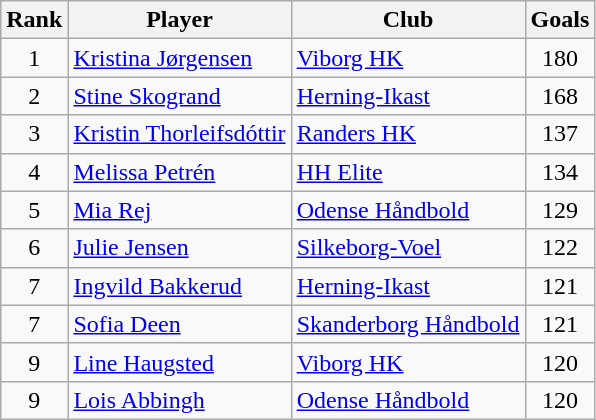<table class="wikitable sortable" style="text-align:center">
<tr>
<th>Rank</th>
<th>Player</th>
<th>Club</th>
<th>Goals</th>
</tr>
<tr>
<td>1</td>
<td style="text-align:left"> <a href='#'>Kristina Jørgensen</a></td>
<td style="text-align:left"><a href='#'>Viborg HK</a></td>
<td>180</td>
</tr>
<tr>
<td>2</td>
<td style="text-align:left"> <a href='#'>Stine Skogrand</a></td>
<td style="text-align:left"><a href='#'>Herning-Ikast</a></td>
<td>168</td>
</tr>
<tr>
<td>3</td>
<td style="text-align:left"> <a href='#'>Kristin Thorleifsdóttir</a></td>
<td style="text-align:left"><a href='#'>Randers HK</a></td>
<td>137</td>
</tr>
<tr>
<td>4</td>
<td style="text-align:left"> <a href='#'>Melissa Petrén</a></td>
<td style="text-align:left"><a href='#'>HH Elite</a></td>
<td>134</td>
</tr>
<tr>
<td>5</td>
<td style="text-align:left"> <a href='#'>Mia Rej</a></td>
<td style="text-align:left"><a href='#'>Odense Håndbold</a></td>
<td>129</td>
</tr>
<tr>
<td>6</td>
<td style="text-align:left"> <a href='#'>Julie Jensen</a></td>
<td style="text-align:left"><a href='#'>Silkeborg-Voel</a></td>
<td>122</td>
</tr>
<tr>
<td>7</td>
<td style="text-align:left"> <a href='#'>Ingvild Bakkerud</a></td>
<td style="text-align:left"><a href='#'>Herning-Ikast</a></td>
<td>121</td>
</tr>
<tr>
<td>7</td>
<td style="text-align:left"> <a href='#'>Sofia Deen</a></td>
<td style="text-align:left"><a href='#'>Skanderborg Håndbold</a></td>
<td>121</td>
</tr>
<tr>
<td>9</td>
<td style="text-align:left"> <a href='#'>Line Haugsted</a></td>
<td style="text-align:left"><a href='#'>Viborg HK</a></td>
<td>120</td>
</tr>
<tr>
<td>9</td>
<td style="text-align:left"> <a href='#'>Lois Abbingh</a></td>
<td style="text-align:left"><a href='#'>Odense Håndbold</a></td>
<td>120</td>
</tr>
</table>
